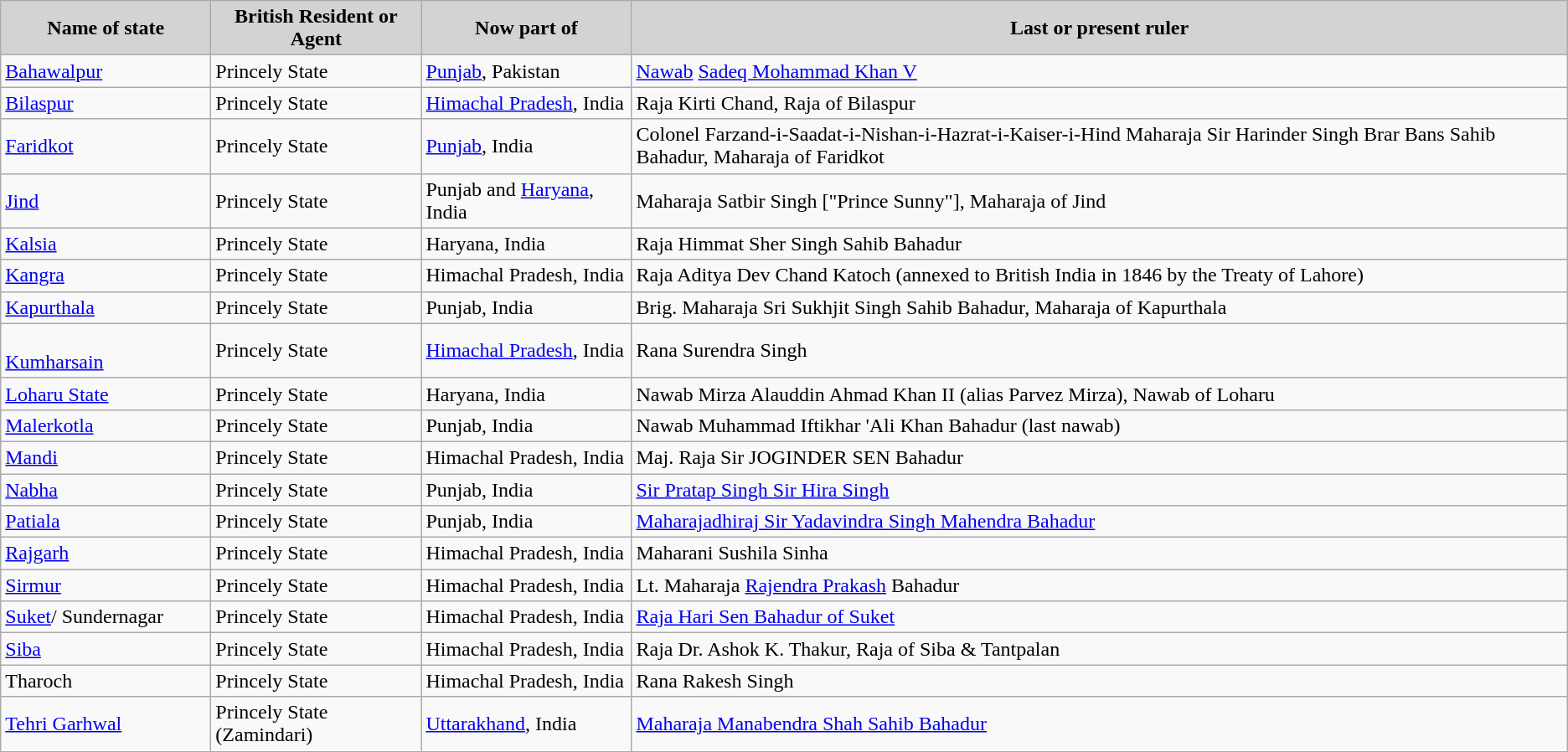<table class="wikitable">
<tr>
<th style="width: 160px; background-color: lightgrey;">Name of state</th>
<th style="width: 160px; background-color: lightgrey;">British Resident or Agent</th>
<th style="width: 160px; background-color: lightgrey;">Now part of</th>
<th style="background-color: lightgrey;">Last or present ruler</th>
</tr>
<tr>
<td> <a href='#'>Bahawalpur</a></td>
<td>Princely State</td>
<td><a href='#'>Punjab</a>, Pakistan</td>
<td><a href='#'>Nawab</a> <a href='#'>Sadeq Mohammad Khan V</a></td>
</tr>
<tr>
<td> <a href='#'>Bilaspur</a></td>
<td>Princely State</td>
<td><a href='#'>Himachal Pradesh</a>, India</td>
<td>Raja Kirti Chand, Raja of Bilaspur</td>
</tr>
<tr>
<td> <a href='#'>Faridkot</a></td>
<td>Princely State</td>
<td><a href='#'>Punjab</a>, India</td>
<td>Colonel Farzand-i-Saadat-i-Nishan-i-Hazrat-i-Kaiser-i-Hind Maharaja Sir Harinder Singh Brar Bans Sahib Bahadur, Maharaja of Faridkot</td>
</tr>
<tr shanag pirthawar>
<td> <a href='#'>Jind</a></td>
<td>Princely State</td>
<td>Punjab and <a href='#'>Haryana</a>, India</td>
<td>Maharaja Satbir Singh ["Prince Sunny"], Maharaja of Jind</td>
</tr>
<tr>
<td> <a href='#'>Kalsia</a></td>
<td>Princely State</td>
<td>Haryana, India</td>
<td>Raja Himmat Sher Singh Sahib Bahadur</td>
</tr>
<tr>
<td> <a href='#'>Kangra</a></td>
<td>Princely State</td>
<td>Himachal Pradesh, India</td>
<td>Raja Aditya Dev Chand Katoch (annexed to British India in 1846 by the Treaty of Lahore)</td>
</tr>
<tr>
<td> <a href='#'>Kapurthala</a></td>
<td>Princely State</td>
<td>Punjab, India</td>
<td>Brig. Maharaja Sri Sukhjit Singh Sahib Bahadur, Maharaja of Kapurthala</td>
</tr>
<tr>
<td><br><a href='#'>Kumharsain</a></td>
<td>Princely State</td>
<td><a href='#'>Himachal Pradesh</a>, India</td>
<td>Rana Surendra Singh</td>
</tr>
<tr>
<td> <a href='#'>Loharu State</a></td>
<td>Princely State</td>
<td>Haryana, India</td>
<td>Nawab Mirza Alauddin Ahmad Khan II (alias Parvez Mirza), Nawab of Loharu</td>
</tr>
<tr>
<td> <a href='#'>Malerkotla</a></td>
<td>Princely State</td>
<td>Punjab, India</td>
<td>Nawab Muhammad Iftikhar 'Ali Khan Bahadur (last nawab)</td>
</tr>
<tr>
<td> <a href='#'>Mandi</a></td>
<td>Princely State</td>
<td>Himachal Pradesh, India</td>
<td>Maj. Raja Sir JOGINDER SEN Bahadur</td>
</tr>
<tr>
<td> <a href='#'>Nabha</a></td>
<td>Princely State</td>
<td>Punjab, India</td>
<td><a href='#'>Sir Pratap Singh Sir Hira Singh</a></td>
</tr>
<tr>
<td> <a href='#'>Patiala</a></td>
<td>Princely State</td>
<td>Punjab, India</td>
<td><a href='#'>Maharajadhiraj Sir Yadavindra Singh Mahendra Bahadur</a></td>
</tr>
<tr>
<td> <a href='#'>Rajgarh</a></td>
<td>Princely State</td>
<td>Himachal Pradesh, India</td>
<td>Maharani Sushila Sinha</td>
</tr>
<tr>
<td> <a href='#'>Sirmur</a></td>
<td>Princely State</td>
<td>Himachal Pradesh, India</td>
<td>Lt. Maharaja <a href='#'>Rajendra Prakash</a> Bahadur</td>
</tr>
<tr>
<td> <a href='#'>Suket</a>/ Sundernagar</td>
<td>Princely State</td>
<td>Himachal Pradesh, India</td>
<td><a href='#'>Raja Hari Sen Bahadur of Suket</a></td>
</tr>
<tr>
<td> <a href='#'>Siba</a></td>
<td>Princely State</td>
<td>Himachal Pradesh, India</td>
<td>Raja Dr. Ashok K. Thakur, Raja of Siba & Tantpalan</td>
</tr>
<tr>
<td>Tharoch</td>
<td>Princely State</td>
<td>Himachal Pradesh, India</td>
<td>Rana Rakesh Singh</td>
</tr>
<tr>
<td> <a href='#'>Tehri Garhwal</a></td>
<td>Princely State (Zamindari)</td>
<td><a href='#'>Uttarakhand</a>, India</td>
<td><a href='#'>Maharaja Manabendra Shah Sahib Bahadur</a></td>
</tr>
</table>
